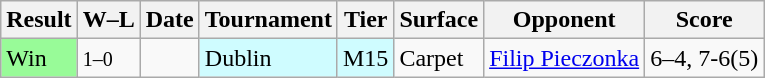<table class="wikitable">
<tr>
<th>Result</th>
<th class="unsortable">W–L</th>
<th>Date</th>
<th>Tournament</th>
<th>Tier</th>
<th>Surface</th>
<th>Opponent</th>
<th class="unsortable">Score</th>
</tr>
<tr>
<td bgcolor=98FB98>Win</td>
<td><small>1–0</small></td>
<td></td>
<td style="background:#cffcff;">Dublin</td>
<td style="background:#cffcff;">M15</td>
<td>Carpet</td>
<td> <a href='#'>Filip Pieczonka</a></td>
<td>6–4, 7-6(5)</td>
</tr>
</table>
